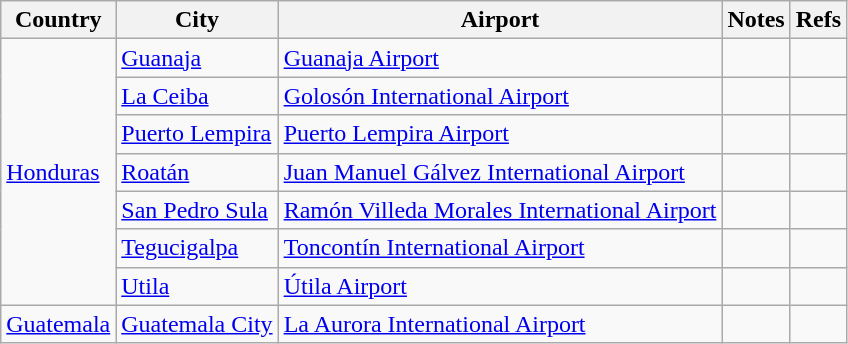<table class="wikitable">
<tr>
<th>Country</th>
<th>City</th>
<th>Airport</th>
<th>Notes</th>
<th>Refs</th>
</tr>
<tr>
<td rowspan="7"><a href='#'>Honduras</a></td>
<td><a href='#'>Guanaja</a></td>
<td><a href='#'>Guanaja Airport</a></td>
<td></td>
<td></td>
</tr>
<tr>
<td><a href='#'>La Ceiba</a></td>
<td><a href='#'>Golosón International Airport</a></td>
<td></td>
<td><br></td>
</tr>
<tr>
<td><a href='#'>Puerto Lempira</a></td>
<td><a href='#'>Puerto Lempira Airport</a></td>
<td></td>
<td><br></td>
</tr>
<tr>
<td><a href='#'>Roatán</a></td>
<td><a href='#'>Juan Manuel Gálvez International Airport</a></td>
<td></td>
<td><br></td>
</tr>
<tr>
<td><a href='#'>San Pedro Sula</a></td>
<td><a href='#'>Ramón Villeda Morales International Airport</a></td>
<td></td>
<td><br></td>
</tr>
<tr>
<td><a href='#'>Tegucigalpa</a></td>
<td><a href='#'>Toncontín International Airport</a></td>
<td></td>
<td><br></td>
</tr>
<tr>
<td><a href='#'>Utila</a></td>
<td><a href='#'>Útila Airport</a></td>
<td></td>
<td><br></td>
</tr>
<tr>
<td><a href='#'>Guatemala</a></td>
<td><a href='#'>Guatemala City</a></td>
<td><a href='#'>La Aurora International Airport</a></td>
<td></td>
<td><br></td>
</tr>
</table>
